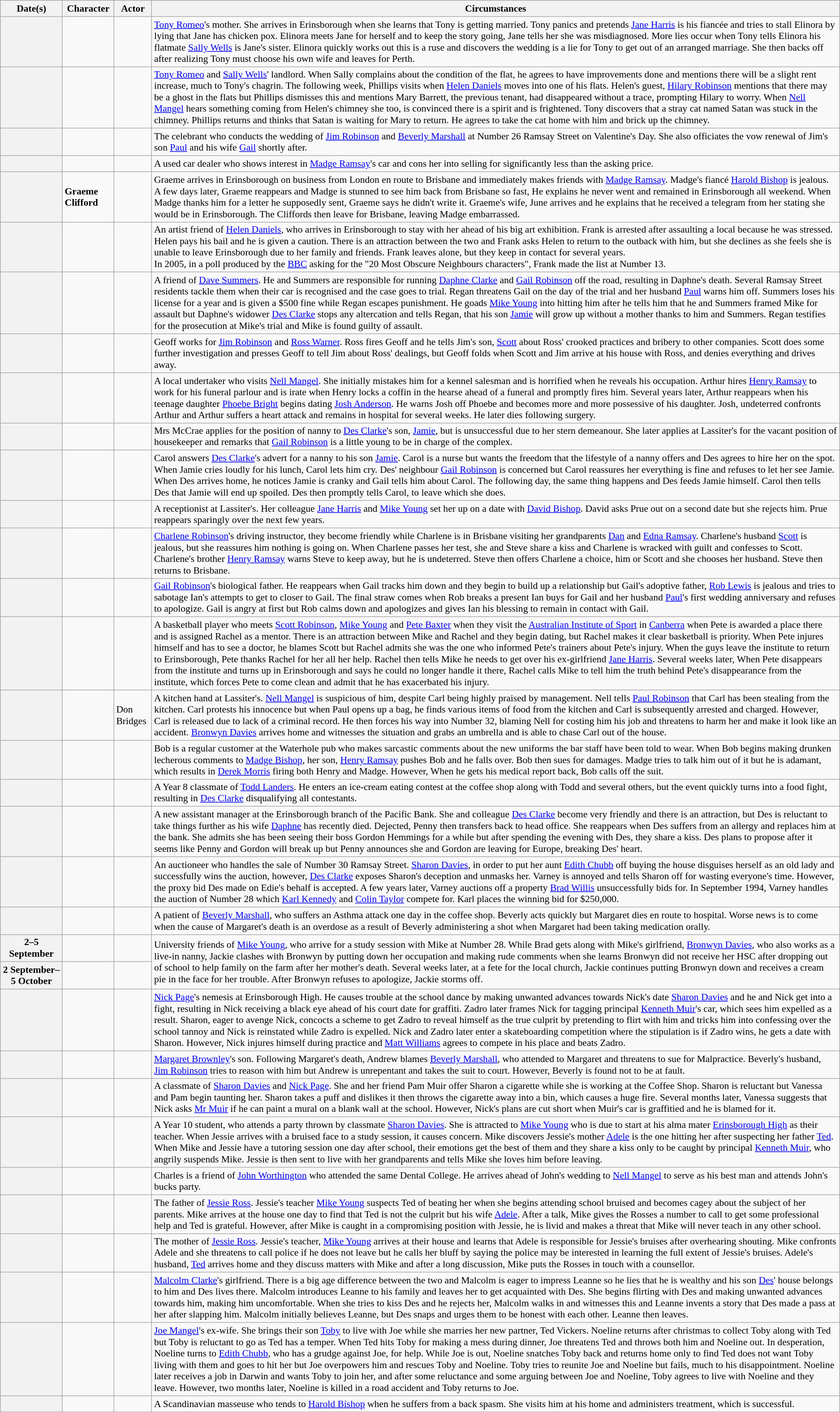<table class="wikitable plainrowheaders" style="font-size:90%">
<tr>
<th scope="col">Date(s)</th>
<th scope="col">Character</th>
<th scope="col">Actor</th>
<th scope="col">Circumstances</th>
</tr>
<tr>
<th scope="row"></th>
<td></td>
<td></td>
<td><a href='#'>Tony Romeo</a>'s mother. She arrives in Erinsborough when she learns that Tony is getting married. Tony panics and pretends <a href='#'>Jane Harris</a> is his fiancée and tries to stall Elinora by lying that Jane has chicken pox. Elinora meets Jane for herself and to keep the story going, Jane tells her she was misdiagnosed. More lies occur when Tony tells Elinora his flatmate <a href='#'>Sally Wells</a> is Jane's sister. Elinora quickly works out this is a ruse and discovers the wedding is a lie for Tony to get out of an arranged marriage. She then backs off after realizing Tony must choose his own wife and leaves for Perth.</td>
</tr>
<tr>
<th scope="row"></th>
<td></td>
<td></td>
<td><a href='#'>Tony Romeo</a> and <a href='#'>Sally Wells</a>' landlord. When Sally complains about the condition of the flat, he agrees to have improvements done and mentions there will be a slight rent increase, much to Tony's chagrin. The following week, Phillips visits when <a href='#'>Helen Daniels</a> moves into one of his flats. Helen's guest, <a href='#'>Hilary Robinson</a> mentions that there may be a ghost in the flats but Phillips dismisses this and mentions Mary Barrett, the previous tenant, had disappeared without a trace, prompting Hilary to worry. When <a href='#'>Nell Mangel</a> hears something coming from Helen's chimney she too, is convinced there is a spirit and is frightened. Tony discovers that a stray cat named Satan was stuck in the chimney. Phillips returns and thinks that Satan is waiting for Mary to return. He agrees to take the cat home with him and brick up the chimney.</td>
</tr>
<tr>
<th scope="row"></th>
<td></td>
<td></td>
<td>The celebrant who conducts the wedding of <a href='#'>Jim Robinson</a> and <a href='#'>Beverly Marshall</a> at Number 26 Ramsay Street on Valentine's Day. She also officiates the vow renewal of Jim's son <a href='#'>Paul</a> and his wife <a href='#'>Gail</a> shortly after.</td>
</tr>
<tr>
<th scope="row"></th>
<td></td>
<td></td>
<td>A used car dealer who shows interest in <a href='#'>Madge Ramsay</a>'s car and cons her into selling for significantly less than the asking price.</td>
</tr>
<tr>
<th scope="row"></th>
<td><strong>Graeme Clifford</strong></td>
<td></td>
<td>Graeme arrives in Erinsborough on business from London en route to Brisbane and immediately makes friends with <a href='#'>Madge Ramsay</a>. Madge's fiancé <a href='#'>Harold Bishop</a> is jealous. A few days later, Graeme reappears and Madge is stunned to see him back from Brisbane so fast, He explains he never went and remained in Erinsborough all weekend. When Madge thanks him for a letter he supposedly sent, Graeme says he didn't write it. Graeme's wife, June arrives and he explains that he received a telegram from her stating she would be in Erinsborough. The Cliffords then leave for Brisbane, leaving Madge embarrassed.</td>
</tr>
<tr>
<th scope="row"></th>
<td></td>
<td></td>
<td>An artist friend of <a href='#'>Helen Daniels</a>, who arrives in Erinsborough to stay with her ahead of his big art exhibition. Frank is arrested after assaulting a local because he was stressed. Helen pays his bail and he is given a caution. There is an attraction between the two and Frank asks Helen to return to the outback with him, but she declines as she feels she is unable to leave Erinsborough due to her family and friends. Frank leaves alone, but they keep in contact for several years.<br>In 2005, in a poll produced by the <a href='#'>BBC</a> asking for the "20 Most Obscure Neighbours characters", Frank made the list at Number 13.</td>
</tr>
<tr>
<th scope="row"></th>
<td></td>
<td></td>
<td>A friend of <a href='#'>Dave Summers</a>. He and Summers are responsible for running <a href='#'>Daphne Clarke</a> and <a href='#'>Gail Robinson</a> off the road, resulting in Daphne's death. Several Ramsay Street residents tackle them when their car is recognised and the case goes to trial. Regan threatens Gail on the day of the trial and her husband <a href='#'>Paul</a> warns him off. Summers loses his license for a year and is given a $500 fine while Regan escapes punishment. He goads <a href='#'>Mike Young</a> into hitting him after he tells him that he and Summers framed Mike for assault but Daphne's widower <a href='#'>Des Clarke</a> stops any altercation and tells Regan, that his son <a href='#'>Jamie</a> will grow up without a mother thanks to him and Summers. Regan testifies for the prosecution at Mike's trial and Mike is found guilty of assault.</td>
</tr>
<tr>
<th scope="row"></th>
<td></td>
<td></td>
<td>Geoff works for <a href='#'>Jim Robinson</a> and <a href='#'>Ross Warner</a>. Ross fires Geoff and he tells Jim's son, <a href='#'>Scott</a> about Ross' crooked practices and bribery to other companies. Scott does some further investigation and presses Geoff to tell Jim about Ross' dealings, but Geoff folds when Scott and Jim arrive at his house with Ross, and denies everything and drives away.</td>
</tr>
<tr>
<th scope="row"></th>
<td></td>
<td><br></td>
<td>A local undertaker who visits <a href='#'>Nell Mangel</a>. She initially mistakes him for a kennel salesman and is horrified when he reveals his occupation. Arthur hires <a href='#'>Henry Ramsay</a> to work for his funeral parlour and is irate when Henry locks a coffin in the hearse ahead of a funeral and promptly fires him. Several years later, Arthur reappears when his teenage daughter <a href='#'>Phoebe Bright</a> begins dating <a href='#'>Josh Anderson</a>. He warns Josh off Phoebe and becomes more and more possessive of his daughter. Josh, undeterred confronts Arthur and Arthur suffers a heart attack and remains in hospital for several weeks. He later dies following surgery.</td>
</tr>
<tr>
<th scope="row"></th>
<td></td>
<td></td>
<td>Mrs McCrae applies for the position of nanny to <a href='#'>Des Clarke</a>'s son, <a href='#'>Jamie</a>, but is unsuccessful due to her stern demeanour. She later applies at Lassiter's for the vacant position of housekeeper and remarks that <a href='#'>Gail Robinson</a> is a little young to be in charge of the complex.</td>
</tr>
<tr>
<th scope="row"></th>
<td></td>
<td></td>
<td>Carol answers <a href='#'>Des Clarke</a>'s advert for a nanny to his son <a href='#'>Jamie</a>. Carol is a nurse but wants the freedom that the lifestyle of a nanny offers and Des agrees to hire her on the spot. When Jamie cries loudly for his lunch, Carol lets him cry. Des' neighbour <a href='#'>Gail Robinson</a> is concerned but Carol reassures her everything is fine and refuses to let her see Jamie. When Des arrives home, he notices Jamie is cranky and Gail tells him about Carol. The following day, the same thing happens and Des feeds Jamie himself. Carol then tells Des that Jamie will end up spoiled. Des then promptly tells Carol, to leave which she does.</td>
</tr>
<tr>
<th scope="row"></th>
<td></td>
<td><br><br></td>
<td>A receptionist at Lassiter's. Her colleague <a href='#'>Jane Harris</a> and <a href='#'>Mike Young</a> set her up on a date with <a href='#'>David Bishop</a>. David asks Prue out on a second date but she rejects him. Prue reappears sparingly over the next few years.</td>
</tr>
<tr>
<th scope="row"></th>
<td></td>
<td></td>
<td><a href='#'>Charlene Robinson</a>'s driving instructor, they become friendly while Charlene is in Brisbane visiting her grandparents <a href='#'>Dan</a> and <a href='#'>Edna Ramsay</a>. Charlene's husband <a href='#'>Scott</a> is jealous, but she reassures him nothing is going on. When Charlene passes her test, she and Steve share a kiss and Charlene is wracked with guilt and confesses to Scott. Charlene's brother <a href='#'>Henry Ramsay</a> warns Steve to keep away, but he is undeterred. Steve then offers Charlene a choice, him or Scott and she chooses her husband. Steve then returns to Brisbane.</td>
</tr>
<tr>
<th scope="row"></th>
<td></td>
<td></td>
<td><a href='#'>Gail Robinson</a>'s biological father. He reappears when Gail tracks him down and they begin to build up a relationship but Gail's adoptive father, <a href='#'>Rob Lewis</a> is jealous and tries to sabotage Ian's attempts to get to closer to Gail. The final straw comes when Rob breaks a present Ian buys for Gail and her husband <a href='#'>Paul</a>'s first wedding anniversary and refuses to apologize. Gail is angry at first but Rob calms down and apologizes and gives Ian his blessing to remain in contact with Gail.</td>
</tr>
<tr>
<th scope="row"></th>
<td></td>
<td></td>
<td>A basketball player who meets <a href='#'>Scott Robinson</a>, <a href='#'>Mike Young</a> and <a href='#'>Pete Baxter</a> when they visit the <a href='#'>Australian Institute of Sport</a>  in <a href='#'>Canberra</a> when Pete is awarded a place there and is assigned Rachel as a mentor. There is an attraction between Mike and Rachel and they begin dating, but Rachel makes it clear basketball is priority. When Pete injures himself and has to see a doctor, he blames Scott but Rachel admits she was the one who informed Pete's trainers about Pete's injury. When the guys leave the institute to return to Erinsborough, Pete thanks Rachel for her all her help. Rachel then tells Mike he needs to get over his ex-girlfriend <a href='#'>Jane Harris</a>. Several weeks later, When Pete disappears from the institute and turns up in Erinsborough and says he could no longer handle it there, Rachel calls Mike to tell him the truth behind Pete's disappearance from the institute, which forces Pete to come clean and admit that he has exacerbated his injury.</td>
</tr>
<tr>
<th scope="row"></th>
<td></td>
<td {{nowrap>Don Bridges</td>
<td>A kitchen hand at Lassiter's. <a href='#'>Nell Mangel</a> is suspicious of him, despite Carl being highly praised by management. Nell tells <a href='#'>Paul Robinson</a> that Carl has been stealing from the kitchen. Carl protests his innocence but when Paul opens up a bag, he finds various items of food from the kitchen and Carl is subsequently arrested and charged. However, Carl is released due to lack of a criminal record. He then forces his way into Number 32, blaming Nell for costing him his job and threatens to harm her and make it look like an accident. <a href='#'>Bronwyn Davies</a> arrives home and witnesses the situation and grabs an umbrella and is able to chase Carl out of the house.</td>
</tr>
<tr>
<th scope="row"></th>
<td></td>
<td></td>
<td>Bob is a regular customer at the Waterhole pub who makes sarcastic comments about the new uniforms the bar staff have been told to wear. When Bob begins making drunken lecherous comments to <a href='#'>Madge Bishop</a>, her son, <a href='#'>Henry Ramsay</a> pushes Bob and he falls over. Bob then sues for damages. Madge tries to talk him out of it but he is adamant, which results in <a href='#'>Derek Morris</a> firing both Henry and Madge. However, When he gets his medical report back, Bob calls off the suit.</td>
</tr>
<tr>
<th scope="row"></th>
<td></td>
<td></td>
<td>A Year 8 classmate of <a href='#'>Todd Landers</a>. He enters an ice-cream eating contest at the coffee shop along with Todd and several others, but the event quickly turns into a food fight, resulting in <a href='#'>Des Clarke</a> disqualifying all contestants.</td>
</tr>
<tr>
<th scope="row"></th>
<td></td>
<td></td>
<td>A new assistant manager at the Erinsborough branch of the Pacific Bank. She and colleague <a href='#'>Des Clarke</a> become very friendly and there is an attraction, but Des is reluctant to take things further as his wife <a href='#'>Daphne</a> has recently died. Dejected, Penny then transfers back to head office. She reappears when Des suffers from an allergy and replaces him at the bank. She admits she has been seeing their boss Gordon Hemmings for a while but after spending the evening with Des, they share a kiss. Des plans to propose after it seems like Penny and Gordon will break up but Penny announces she and Gordon are leaving for Europe, breaking Des' heart.</td>
</tr>
<tr>
<th scope="row"></th>
<td></td>
<td></td>
<td>An auctioneer who handles the sale of Number 30 Ramsay Street. <a href='#'>Sharon Davies</a>, in order to put her aunt <a href='#'>Edith Chubb</a> off buying the house disguises herself as an old lady and successfully wins the auction, however, <a href='#'>Des Clarke</a> exposes Sharon's deception and unmasks her. Varney is annoyed and tells Sharon off for wasting everyone's time. However, the proxy bid Des made on Edie's behalf is accepted.  A few years later, Varney auctions off a property <a href='#'>Brad Willis</a> unsuccessfully bids for. In September 1994, Varney handles the auction of Number 28 which <a href='#'>Karl Kennedy</a> and <a href='#'>Colin Taylor</a> compete for. Karl places the winning bid for $250,000.</td>
</tr>
<tr>
<th scope="row"></th>
<td></td>
<td></td>
<td>A patient of <a href='#'>Beverly Marshall</a>, who suffers an Asthma attack one day in the coffee shop. Beverly acts quickly but Margaret dies en route to hospital. Worse news is to come when the cause of Margaret's death is an overdose as a result of Beverly administering a shot when Margaret had been taking medication orally.</td>
</tr>
<tr>
<th scope="row">2–5 September</th>
<td></td>
<td></td>
<td rowspan="2">University friends of <a href='#'>Mike Young</a>, who arrive for a study session with Mike at Number 28. While Brad gets along with Mike's girlfriend, <a href='#'>Bronwyn Davies</a>, who also works as a live-in nanny, Jackie clashes with Bronwyn by putting down her occupation and making rude comments when she learns Bronwyn did not receive her HSC after dropping out of school to help family on the farm after her mother's death. Several weeks later, at a fete for the local church, Jackie continues putting Bronwyn down and receives a cream pie in the face for her trouble. After Bronwyn refuses to apologize, Jackie storms off.</td>
</tr>
<tr>
<th scope="row">2 September–5 October</th>
<td></td>
<td></td>
</tr>
<tr>
<th scope="row"></th>
<td></td>
<td></td>
<td><a href='#'>Nick Page</a>'s nemesis at Erinsborough High. He causes trouble at the school dance by making unwanted advances towards Nick's date <a href='#'>Sharon Davies</a> and he and Nick get into a fight, resulting in Nick receiving a black eye ahead of his court date for graffiti. Zadro later frames Nick for tagging principal <a href='#'>Kenneth Muir</a>'s car, which sees him expelled as a result. Sharon, eager to avenge Nick, concocts a scheme to get Zadro to reveal himself as the true culprit by pretending to flirt with him and tricks him into confessing over the school tannoy and Nick is reinstated while Zadro is expelled. Nick and Zadro later enter a skateboarding competition where the stipulation is if Zadro wins, he gets a date with Sharon. However, Nick injures himself during practice and <a href='#'>Matt Williams</a> agrees to compete in his place and beats Zadro.</td>
</tr>
<tr>
<th scope="row"></th>
<td></td>
<td></td>
<td><a href='#'>Margaret Brownley</a>'s son. Following Margaret's death, Andrew blames <a href='#'>Beverly Marshall</a>, who attended to Margaret and threatens to sue for Malpractice. Beverly's husband, <a href='#'>Jim Robinson</a> tries to reason with him but Andrew is unrepentant and takes the suit to court. However, Beverly is found not to be at fault.</td>
</tr>
<tr>
<th scope="row"></th>
<td></td>
<td></td>
<td>A classmate of <a href='#'>Sharon Davies</a> and <a href='#'>Nick Page</a>. She and her friend Pam Muir offer Sharon a cigarette while she is working at the Coffee Shop. Sharon is reluctant but Vanessa and Pam begin taunting her. Sharon takes a puff and dislikes it then throws the cigarette away into a bin, which causes a huge fire. Several months later, Vanessa suggests that Nick asks <a href='#'>Mr Muir</a> if he can paint a mural on a blank wall at the school. However, Nick's plans are cut short when Muir's car is graffitied and he is blamed for it.</td>
</tr>
<tr>
<th scope="row"></th>
<td></td>
<td></td>
<td>A Year 10 student, who attends a party thrown by classmate <a href='#'>Sharon Davies</a>. She is attracted to <a href='#'>Mike Young</a> who is due to start at his alma mater <a href='#'>Erinsborough High</a> as their teacher. When Jessie arrives with a bruised face to a study session, it causes concern. Mike discovers Jessie's mother <a href='#'>Adele</a> is the one hitting her after suspecting her father <a href='#'>Ted</a>. When Mike and Jessie have a tutoring session one day after school, their emotions get the best of them and they share a kiss only to be caught by principal  <a href='#'>Kenneth Muir</a>, who angrily suspends Mike. Jessie is then sent to live with her grandparents and tells Mike she loves him before leaving.</td>
</tr>
<tr>
<th scope="row"></th>
<td></td>
<td></td>
<td>Charles is a friend of <a href='#'>John Worthington</a> who attended the same Dental College. He arrives ahead of John's wedding to <a href='#'>Nell Mangel</a> to serve as his best man and attends John's bucks party.</td>
</tr>
<tr>
<th scope="row"></th>
<td></td>
<td></td>
<td>The father of <a href='#'>Jessie Ross</a>. Jessie's teacher <a href='#'>Mike Young</a> suspects Ted of beating her when she begins attending school bruised and becomes cagey about the subject of her parents. Mike arrives at the house one day to find that Ted is not the culprit but his wife <a href='#'>Adele</a>. After a talk, Mike gives the Rosses a number to call to get some professional help and Ted is grateful. However, after Mike is caught in a compromising position with Jessie, he is livid and makes a threat that Mike will never teach in any other school.</td>
</tr>
<tr>
<th scope="row"></th>
<td></td>
<td></td>
<td>The mother of <a href='#'>Jessie Ross</a>. Jessie's teacher, <a href='#'>Mike Young</a> arrives at their house and learns that Adele is responsible for Jessie's bruises after overhearing shouting. Mike confronts Adele and she threatens to call police if he does not leave but he calls her bluff by saying the police may be interested in learning the full extent of Jessie's bruises. Adele's husband, <a href='#'>Ted</a> arrives home and they discuss matters with Mike and after a long discussion, Mike puts the Rosses in touch with a counsellor.</td>
</tr>
<tr>
<th scope="row"></th>
<td></td>
<td></td>
<td><a href='#'>Malcolm Clarke</a>'s girlfriend. There is a big age difference between the two and Malcolm is eager to impress Leanne so he lies that he is wealthy and his son <a href='#'>Des</a>' house belongs to him and Des lives there. Malcolm introduces Leanne to his family and leaves her to get acquainted with Des. She begins flirting with Des and making unwanted advances towards him, making him uncomfortable. When she tries to kiss Des and he rejects her, Malcolm walks in and witnesses this and Leanne invents a story that Des made a pass at her after slapping him. Malcolm initially believes Leanne, but Des snaps and urges them to be honest with each other. Leanne then leaves.</td>
</tr>
<tr>
<th scope="row"></th>
<td></td>
<td></td>
<td><a href='#'>Joe Mangel</a>'s ex-wife. She brings their son <a href='#'>Toby</a> to live with Joe while she marries her new partner, Ted Vickers. Noeline returns after christmas to collect Toby along with Ted but Toby is reluctant to go as Ted has a temper. When Ted hits Toby for making a mess during dinner, Joe threatens Ted and throws both him and Noeline out. In desperation, Noeline turns to <a href='#'>Edith Chubb</a>, who has a grudge against Joe, for help. While Joe is out, Noeline snatches Toby back and returns home only to find Ted does not want Toby living with them and goes to hit her but Joe overpowers him and rescues Toby and Noeline. Toby tries to reunite Joe and Noeline but fails, much to his disappointment. Noeline later receives a job in Darwin and wants Toby to join her, and after some reluctance and some arguing between Joe and Noeline, Toby agrees to live with Noeline and they leave. However, two months later, Noeline is killed in a road accident and Toby returns to Joe.</td>
</tr>
<tr>
<th scope="row"></th>
<td></td>
<td></td>
<td>A Scandinavian masseuse who tends to <a href='#'>Harold Bishop</a> when he suffers from a back spasm. She visits him at his home and administers treatment, which is successful.</td>
</tr>
<tr>
</tr>
</table>
